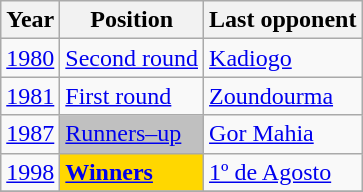<table class="wikitable">
<tr>
<th>Year</th>
<th>Position</th>
<th>Last opponent</th>
</tr>
<tr>
<td><a href='#'>1980</a></td>
<td><a href='#'>Second round</a></td>
<td> <a href='#'>Kadiogo</a></td>
</tr>
<tr>
<td><a href='#'>1981</a></td>
<td><a href='#'>First round</a></td>
<td> <a href='#'>Zoundourma</a></td>
</tr>
<tr>
<td><a href='#'>1987</a></td>
<td style="background:silver;"><a href='#'>Runners–up</a></td>
<td> <a href='#'>Gor Mahia</a></td>
</tr>
<tr>
<td><a href='#'>1998</a></td>
<td style="background:gold;"><a href='#'><strong>Winners</strong></a></td>
<td> <a href='#'>1º de Agosto</a></td>
</tr>
<tr>
</tr>
</table>
